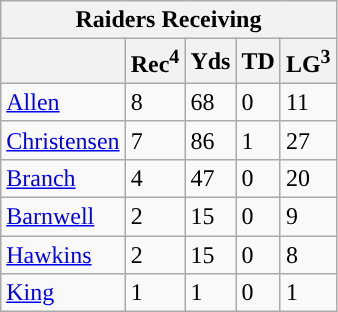<table class="wikitable">
<tr>
<th colspan="5">Raiders Receiving</th>
</tr>
<tr>
<th></th>
<th>Rec<sup>4</sup></th>
<th>Yds</th>
<th>TD</th>
<th>LG<sup>3</sup></th>
</tr>
<tr>
<td><a href='#'>Allen</a></td>
<td>8</td>
<td>68</td>
<td>0</td>
<td>11</td>
</tr>
<tr>
<td><a href='#'>Christensen</a></td>
<td>7</td>
<td>86</td>
<td>1</td>
<td>27</td>
</tr>
<tr>
<td><a href='#'>Branch</a></td>
<td>4</td>
<td>47</td>
<td>0</td>
<td>20</td>
</tr>
<tr>
<td><a href='#'>Barnwell</a></td>
<td>2</td>
<td>15</td>
<td>0</td>
<td>9</td>
</tr>
<tr>
<td><a href='#'>Hawkins</a></td>
<td>2</td>
<td>15</td>
<td>0</td>
<td>8</td>
</tr>
<tr>
<td><a href='#'>King</a></td>
<td>1</td>
<td>1</td>
<td>0</td>
<td>1</td>
</tr>
</table>
